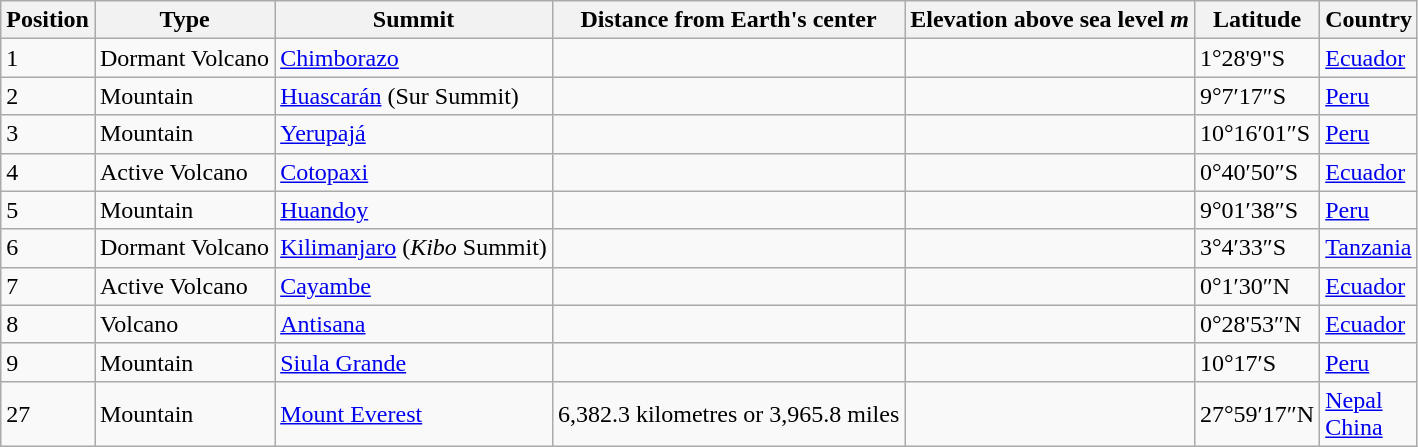<table class="wikitable">
<tr>
<th>Position</th>
<th>Type</th>
<th>Summit</th>
<th>Distance from Earth's center</th>
<th>Elevation above sea level <em>m</em></th>
<th>Latitude</th>
<th>Country</th>
</tr>
<tr>
<td>1</td>
<td>Dormant Volcano</td>
<td><a href='#'>Chimborazo</a></td>
<td></td>
<td align=center></td>
<td>1°28'9"S</td>
<td><a href='#'>Ecuador</a></td>
</tr>
<tr>
<td>2</td>
<td>Mountain</td>
<td><a href='#'>Huascarán</a> (Sur Summit)</td>
<td></td>
<td align=center></td>
<td>9°7′17″S</td>
<td><a href='#'>Peru</a></td>
</tr>
<tr>
<td>3</td>
<td>Mountain</td>
<td><a href='#'>Yerupajá</a></td>
<td></td>
<td align=center></td>
<td>10°16′01″S</td>
<td><a href='#'>Peru</a></td>
</tr>
<tr>
<td>4</td>
<td>Active Volcano</td>
<td><a href='#'>Cotopaxi</a></td>
<td></td>
<td align=center></td>
<td>0°40′50″S</td>
<td><a href='#'>Ecuador</a></td>
</tr>
<tr>
<td>5</td>
<td>Mountain</td>
<td><a href='#'>Huandoy</a></td>
<td></td>
<td align=center></td>
<td>9°01′38″S</td>
<td><a href='#'>Peru</a></td>
</tr>
<tr>
<td>6</td>
<td>Dormant Volcano</td>
<td><a href='#'>Kilimanjaro</a> (<em>Kibo</em> Summit)</td>
<td></td>
<td align=center></td>
<td>3°4′33″S</td>
<td><a href='#'>Tanzania</a></td>
</tr>
<tr>
<td>7</td>
<td>Active Volcano</td>
<td><a href='#'>Cayambe</a></td>
<td></td>
<td align=center></td>
<td>0°1′30″N</td>
<td><a href='#'>Ecuador</a></td>
</tr>
<tr>
<td>8</td>
<td>Volcano</td>
<td><a href='#'>Antisana</a></td>
<td></td>
<td align=center></td>
<td>0°28'53″N</td>
<td><a href='#'>Ecuador</a></td>
</tr>
<tr>
<td>9</td>
<td>Mountain</td>
<td><a href='#'>Siula Grande</a></td>
<td></td>
<td align=center></td>
<td>10°17′S</td>
<td><a href='#'>Peru</a></td>
</tr>
<tr>
<td>27 </td>
<td>Mountain</td>
<td><a href='#'>Mount Everest</a></td>
<td>6,382.3 kilometres or 3,965.8 miles</td>
<td align=center></td>
<td>27°59′17″N</td>
<td><a href='#'>Nepal</a><br><a href='#'>China</a></td>
</tr>
</table>
